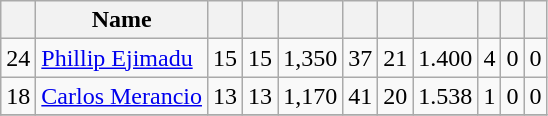<table class="wikitable sortable" style="text-align:center; font-size:100%;">
<tr>
<th></th>
<th>Name</th>
<th></th>
<th></th>
<th></th>
<th></th>
<th></th>
<th></th>
<th></th>
<th></th>
<th></th>
</tr>
<tr>
<td>24</td>
<td align=left> <a href='#'>Phillip Ejimadu</a></td>
<td>15</td>
<td>15</td>
<td>1,350</td>
<td>37</td>
<td>21</td>
<td>1.400</td>
<td>4</td>
<td>0</td>
<td>0</td>
</tr>
<tr>
<td>18</td>
<td align=left> <a href='#'>Carlos Merancio</a></td>
<td>13</td>
<td>13</td>
<td>1,170</td>
<td>41</td>
<td>20</td>
<td>1.538</td>
<td>1</td>
<td>0</td>
<td>0</td>
</tr>
<tr>
</tr>
</table>
